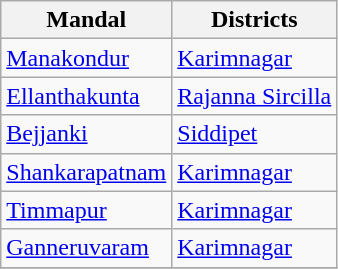<table class="wikitable sortable static-row-numbers static-row-header-hash">
<tr>
<th>Mandal</th>
<th>Districts</th>
</tr>
<tr>
<td><a href='#'>Manakondur</a></td>
<td><a href='#'>Karimnagar</a></td>
</tr>
<tr>
<td><a href='#'>Ellanthakunta</a></td>
<td><a href='#'>Rajanna Sircilla</a></td>
</tr>
<tr>
<td><a href='#'>Bejjanki</a></td>
<td><a href='#'>Siddipet</a></td>
</tr>
<tr>
<td><a href='#'>Shankarapatnam</a></td>
<td><a href='#'>Karimnagar</a></td>
</tr>
<tr>
<td><a href='#'>Timmapur</a></td>
<td><a href='#'>Karimnagar</a></td>
</tr>
<tr>
<td><a href='#'>Ganneruvaram</a></td>
<td><a href='#'>Karimnagar</a></td>
</tr>
<tr>
</tr>
</table>
